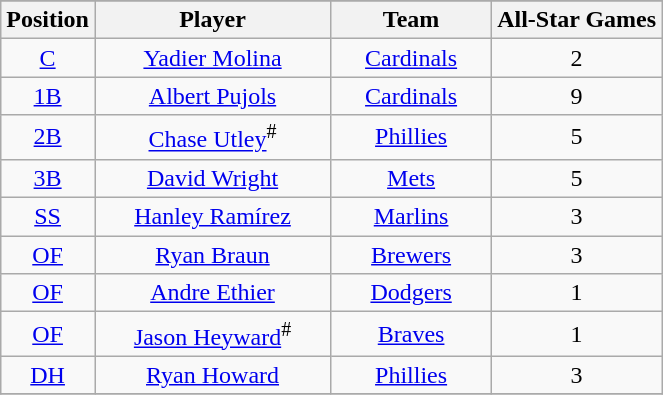<table class="wikitable" style="text-align:center;">
<tr>
</tr>
<tr>
<th>Position</th>
<th style="width:150px;">Player</th>
<th style="width:100px;">Team</th>
<th>All-Star Games</th>
</tr>
<tr>
<td><a href='#'>C</a></td>
<td><a href='#'>Yadier Molina</a></td>
<td><a href='#'>Cardinals</a></td>
<td>2</td>
</tr>
<tr>
<td><a href='#'>1B</a></td>
<td><a href='#'>Albert Pujols</a></td>
<td><a href='#'>Cardinals</a></td>
<td>9</td>
</tr>
<tr>
<td><a href='#'>2B</a></td>
<td><a href='#'>Chase Utley</a><sup>#</sup></td>
<td><a href='#'>Phillies</a></td>
<td>5</td>
</tr>
<tr>
<td><a href='#'>3B</a></td>
<td><a href='#'>David Wright</a></td>
<td><a href='#'>Mets</a></td>
<td>5</td>
</tr>
<tr>
<td><a href='#'>SS</a></td>
<td><a href='#'>Hanley Ramírez</a></td>
<td><a href='#'>Marlins</a></td>
<td>3</td>
</tr>
<tr>
<td><a href='#'>OF</a></td>
<td><a href='#'>Ryan Braun</a></td>
<td><a href='#'>Brewers</a></td>
<td>3</td>
</tr>
<tr>
<td><a href='#'>OF</a></td>
<td><a href='#'>Andre Ethier</a></td>
<td><a href='#'>Dodgers</a></td>
<td>1</td>
</tr>
<tr>
<td><a href='#'>OF</a></td>
<td><a href='#'>Jason Heyward</a><sup>#</sup></td>
<td><a href='#'>Braves</a></td>
<td>1</td>
</tr>
<tr>
<td><a href='#'>DH</a></td>
<td><a href='#'>Ryan Howard</a></td>
<td><a href='#'>Phillies</a></td>
<td>3</td>
</tr>
<tr>
</tr>
</table>
